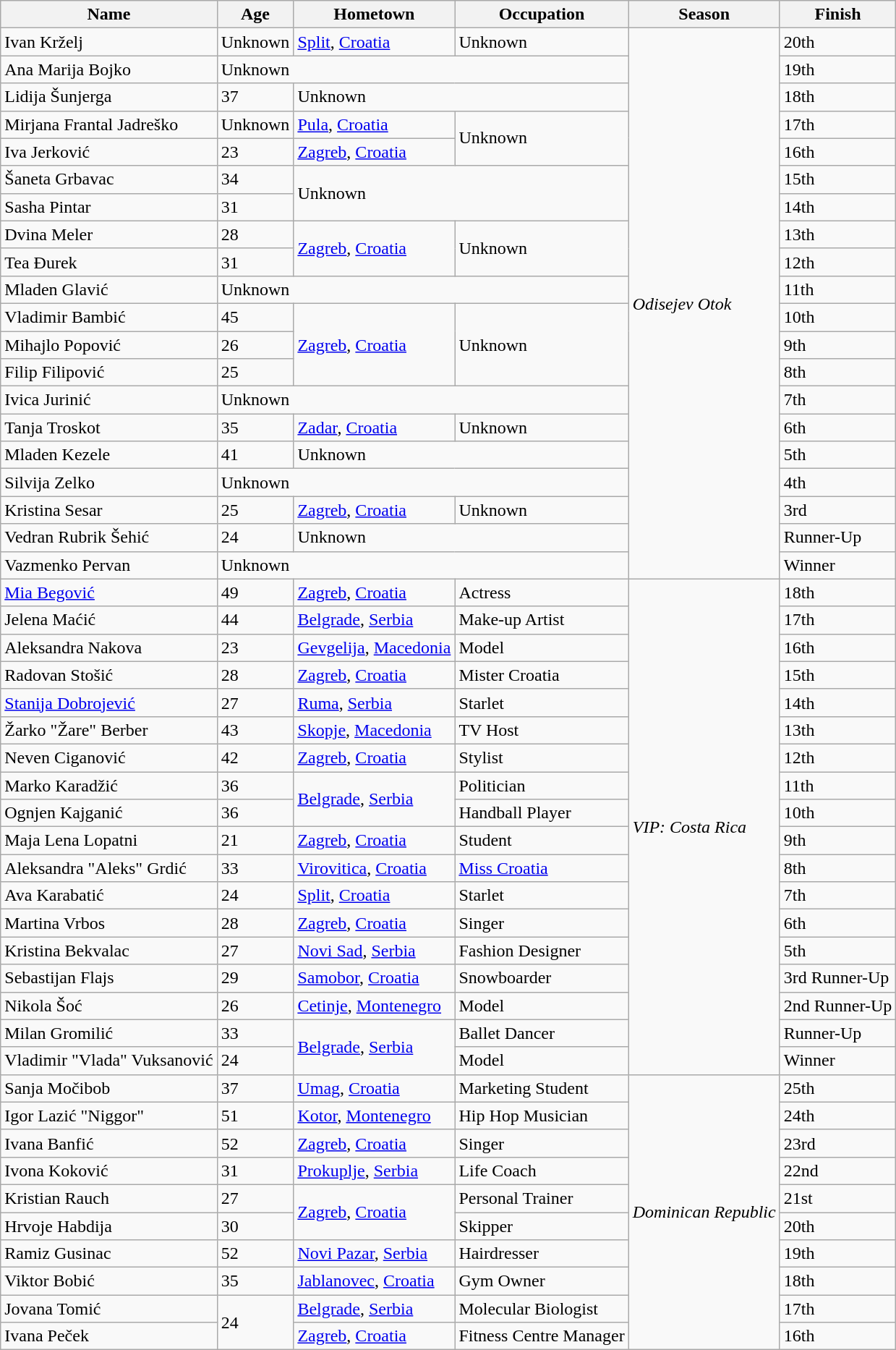<table class="wikitable sortable">
<tr>
<th>Name</th>
<th>Age</th>
<th>Hometown</th>
<th>Occupation</th>
<th>Season</th>
<th>Finish</th>
</tr>
<tr>
<td>Ivan Krželj</td>
<td>Unknown</td>
<td><a href='#'>Split</a>, <a href='#'>Croatia</a></td>
<td>Unknown</td>
<td rowspan="20"><em>Odisejev Otok</em></td>
<td>20th</td>
</tr>
<tr>
<td>Ana Marija Bojko</td>
<td colspan="3">Unknown</td>
<td>19th</td>
</tr>
<tr>
<td>Lidija Šunjerga</td>
<td>37</td>
<td colspan="2">Unknown</td>
<td>18th</td>
</tr>
<tr>
<td>Mirjana Frantal Jadreško</td>
<td>Unknown</td>
<td><a href='#'>Pula</a>, <a href='#'>Croatia</a></td>
<td rowspan="2">Unknown</td>
<td>17th</td>
</tr>
<tr>
<td>Iva Jerković</td>
<td>23</td>
<td><a href='#'>Zagreb</a>, <a href='#'>Croatia</a></td>
<td>16th</td>
</tr>
<tr>
<td>Šaneta Grbavac</td>
<td>34</td>
<td colspan="2" rowspan="2">Unknown</td>
<td>15th</td>
</tr>
<tr>
<td>Sasha Pintar</td>
<td>31</td>
<td>14th</td>
</tr>
<tr>
<td>Dvina Meler</td>
<td>28</td>
<td rowspan="2"><a href='#'>Zagreb</a>, <a href='#'>Croatia</a></td>
<td rowspan="2">Unknown</td>
<td>13th</td>
</tr>
<tr>
<td>Tea Đurek</td>
<td>31</td>
<td>12th</td>
</tr>
<tr>
<td>Mladen Glavić</td>
<td colspan="3">Unknown</td>
<td>11th</td>
</tr>
<tr>
<td>Vladimir Bambić</td>
<td>45</td>
<td rowspan="3"><a href='#'>Zagreb</a>, <a href='#'>Croatia</a></td>
<td rowspan="3">Unknown</td>
<td>10th</td>
</tr>
<tr>
<td>Mihajlo Popović</td>
<td>26</td>
<td>9th</td>
</tr>
<tr>
<td>Filip Filipović</td>
<td>25</td>
<td>8th</td>
</tr>
<tr>
<td>Ivica Jurinić</td>
<td colspan="3">Unknown</td>
<td>7th</td>
</tr>
<tr>
<td>Tanja Troskot</td>
<td>35</td>
<td><a href='#'>Zadar</a>, <a href='#'>Croatia</a></td>
<td>Unknown</td>
<td>6th</td>
</tr>
<tr>
<td>Mladen Kezele</td>
<td>41</td>
<td colspan="2">Unknown</td>
<td>5th</td>
</tr>
<tr>
<td>Silvija Zelko</td>
<td colspan="3">Unknown</td>
<td>4th</td>
</tr>
<tr>
<td>Kristina Sesar</td>
<td>25</td>
<td><a href='#'>Zagreb</a>, <a href='#'>Croatia</a></td>
<td>Unknown</td>
<td>3rd</td>
</tr>
<tr>
<td>Vedran Rubrik Šehić</td>
<td>24</td>
<td colspan="2">Unknown</td>
<td>Runner-Up</td>
</tr>
<tr>
<td>Vazmenko Pervan</td>
<td colspan="3">Unknown</td>
<td>Winner</td>
</tr>
<tr>
<td><a href='#'>Mia Begović</a></td>
<td>49</td>
<td><a href='#'>Zagreb</a>, <a href='#'>Croatia</a></td>
<td>Actress</td>
<td rowspan="18"><em>VIP: Costa Rica</em></td>
<td>18th</td>
</tr>
<tr>
<td>Jelena Maćić</td>
<td>44</td>
<td><a href='#'>Belgrade</a>, <a href='#'>Serbia</a></td>
<td>Make-up Artist</td>
<td>17th</td>
</tr>
<tr>
<td>Aleksandra Nakova</td>
<td>23</td>
<td><a href='#'>Gevgelija</a>, <a href='#'>Macedonia</a></td>
<td>Model</td>
<td>16th</td>
</tr>
<tr>
<td>Radovan Stošić</td>
<td>28</td>
<td><a href='#'>Zagreb</a>, <a href='#'>Croatia</a></td>
<td>Mister Croatia</td>
<td>15th</td>
</tr>
<tr>
<td><a href='#'>Stanija Dobrojević</a></td>
<td>27</td>
<td><a href='#'>Ruma</a>, <a href='#'>Serbia</a></td>
<td>Starlet</td>
<td>14th</td>
</tr>
<tr>
<td>Žarko "Žare" Berber</td>
<td>43</td>
<td><a href='#'>Skopje</a>, <a href='#'>Macedonia</a></td>
<td>TV Host</td>
<td>13th</td>
</tr>
<tr>
<td>Neven Ciganović</td>
<td>42</td>
<td><a href='#'>Zagreb</a>, <a href='#'>Croatia</a></td>
<td>Stylist</td>
<td>12th</td>
</tr>
<tr>
<td>Marko Karadžić</td>
<td>36</td>
<td rowspan="2"><a href='#'>Belgrade</a>, <a href='#'>Serbia</a></td>
<td>Politician</td>
<td>11th</td>
</tr>
<tr>
<td>Ognjen Kajganić</td>
<td>36</td>
<td>Handball Player</td>
<td>10th</td>
</tr>
<tr>
<td>Maja Lena Lopatni</td>
<td>21</td>
<td><a href='#'>Zagreb</a>, <a href='#'>Croatia</a></td>
<td>Student</td>
<td>9th</td>
</tr>
<tr>
<td>Aleksandra "Aleks" Grdić</td>
<td>33</td>
<td><a href='#'>Virovitica</a>, <a href='#'>Croatia</a></td>
<td><a href='#'>Miss Croatia</a></td>
<td>8th</td>
</tr>
<tr>
<td>Ava Karabatić</td>
<td>24</td>
<td><a href='#'>Split</a>, <a href='#'>Croatia</a></td>
<td>Starlet</td>
<td>7th</td>
</tr>
<tr>
<td>Martina Vrbos</td>
<td>28</td>
<td><a href='#'>Zagreb</a>, <a href='#'>Croatia</a></td>
<td>Singer</td>
<td>6th</td>
</tr>
<tr>
<td>Kristina Bekvalac</td>
<td>27</td>
<td><a href='#'>Novi Sad</a>, <a href='#'>Serbia</a></td>
<td>Fashion Designer</td>
<td>5th</td>
</tr>
<tr>
<td>Sebastijan Flajs</td>
<td>29</td>
<td><a href='#'>Samobor</a>, <a href='#'>Croatia</a></td>
<td>Snowboarder</td>
<td>3rd Runner-Up</td>
</tr>
<tr>
<td>Nikola Šoć</td>
<td>26</td>
<td><a href='#'>Cetinje</a>, <a href='#'>Montenegro</a></td>
<td>Model</td>
<td>2nd Runner-Up</td>
</tr>
<tr>
<td>Milan Gromilić</td>
<td>33</td>
<td rowspan="2"><a href='#'>Belgrade</a>, <a href='#'>Serbia</a></td>
<td>Ballet Dancer</td>
<td>Runner-Up</td>
</tr>
<tr>
<td>Vladimir "Vlada" Vuksanović</td>
<td>24</td>
<td>Model</td>
<td>Winner</td>
</tr>
<tr>
<td>Sanja Močibob</td>
<td>37</td>
<td><a href='#'>Umag</a>, <a href='#'>Croatia</a></td>
<td>Marketing Student</td>
<td rowspan="10"><em>Dominican Republic</em></td>
<td>25th</td>
</tr>
<tr>
<td>Igor Lazić "Niggor"</td>
<td>51</td>
<td><a href='#'>Kotor</a>, <a href='#'>Montenegro</a></td>
<td>Hip Hop Musician</td>
<td>24th</td>
</tr>
<tr>
<td>Ivana Banfić</td>
<td>52</td>
<td><a href='#'>Zagreb</a>, <a href='#'>Croatia</a></td>
<td>Singer</td>
<td>23rd</td>
</tr>
<tr>
<td>Ivona Koković</td>
<td>31</td>
<td><a href='#'>Prokuplje</a>, <a href='#'>Serbia</a></td>
<td>Life Coach</td>
<td>22nd</td>
</tr>
<tr>
<td>Kristian Rauch</td>
<td>27</td>
<td rowspan="2"><a href='#'>Zagreb</a>, <a href='#'>Croatia</a></td>
<td>Personal Trainer</td>
<td>21st</td>
</tr>
<tr>
<td>Hrvoje Habdija</td>
<td>30</td>
<td>Skipper</td>
<td>20th</td>
</tr>
<tr>
<td>Ramiz Gusinac</td>
<td>52</td>
<td><a href='#'>Novi Pazar</a>, <a href='#'>Serbia</a></td>
<td>Hairdresser</td>
<td>19th</td>
</tr>
<tr>
<td>Viktor Bobić</td>
<td>35</td>
<td><a href='#'>Jablanovec</a>, <a href='#'>Croatia</a></td>
<td>Gym Owner</td>
<td>18th</td>
</tr>
<tr>
<td>Jovana Tomić</td>
<td rowspan="2">24</td>
<td><a href='#'>Belgrade</a>, <a href='#'>Serbia</a></td>
<td>Molecular Biologist</td>
<td>17th</td>
</tr>
<tr>
<td>Ivana Peček</td>
<td><a href='#'>Zagreb</a>, <a href='#'>Croatia</a></td>
<td>Fitness Centre Manager</td>
<td>16th</td>
</tr>
</table>
